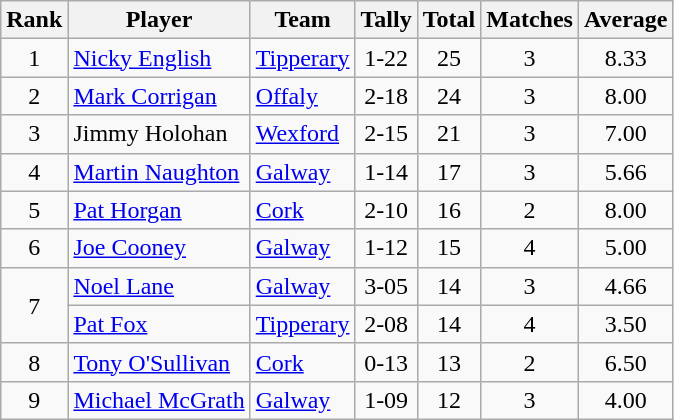<table class="wikitable">
<tr>
<th>Rank</th>
<th>Player</th>
<th>Team</th>
<th>Tally</th>
<th>Total</th>
<th>Matches</th>
<th>Average</th>
</tr>
<tr>
<td rowspan=1 align=center>1</td>
<td><a href='#'>Nicky English</a></td>
<td><a href='#'>Tipperary</a></td>
<td align=center>1-22</td>
<td align=center>25</td>
<td align=center>3</td>
<td align=center>8.33</td>
</tr>
<tr>
<td rowspan=1 align=center>2</td>
<td><a href='#'>Mark Corrigan</a></td>
<td><a href='#'>Offaly</a></td>
<td align=center>2-18</td>
<td align=center>24</td>
<td align=center>3</td>
<td align=center>8.00</td>
</tr>
<tr>
<td rowspan=1 align=center>3</td>
<td>Jimmy Holohan</td>
<td><a href='#'>Wexford</a></td>
<td align=center>2-15</td>
<td align=center>21</td>
<td align=center>3</td>
<td align=center>7.00</td>
</tr>
<tr>
<td rowspan=1 align=center>4</td>
<td><a href='#'>Martin Naughton</a></td>
<td><a href='#'>Galway</a></td>
<td align=center>1-14</td>
<td align=center>17</td>
<td align=center>3</td>
<td align=center>5.66</td>
</tr>
<tr>
<td rowspan=1 align=center>5</td>
<td><a href='#'>Pat Horgan</a></td>
<td><a href='#'>Cork</a></td>
<td align=center>2-10</td>
<td align=center>16</td>
<td align=center>2</td>
<td align=center>8.00</td>
</tr>
<tr>
<td rowspan=1 align=center>6</td>
<td><a href='#'>Joe Cooney</a></td>
<td><a href='#'>Galway</a></td>
<td align=center>1-12</td>
<td align=center>15</td>
<td align=center>4</td>
<td align=center>5.00</td>
</tr>
<tr>
<td rowspan=2 align=center>7</td>
<td><a href='#'>Noel Lane</a></td>
<td><a href='#'>Galway</a></td>
<td align=center>3-05</td>
<td align=center>14</td>
<td align=center>3</td>
<td align=center>4.66</td>
</tr>
<tr>
<td><a href='#'>Pat Fox</a></td>
<td><a href='#'>Tipperary</a></td>
<td align=center>2-08</td>
<td align=center>14</td>
<td align=center>4</td>
<td align=center>3.50</td>
</tr>
<tr>
<td rowspan=1 align=center>8</td>
<td><a href='#'>Tony O'Sullivan</a></td>
<td><a href='#'>Cork</a></td>
<td align=center>0-13</td>
<td align=center>13</td>
<td align=center>2</td>
<td align=center>6.50</td>
</tr>
<tr>
<td rowspan=1 align=center>9</td>
<td><a href='#'>Michael McGrath</a></td>
<td><a href='#'>Galway</a></td>
<td align=center>1-09</td>
<td align=center>12</td>
<td align=center>3</td>
<td align=center>4.00</td>
</tr>
</table>
